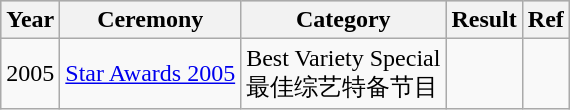<table class="wikitable sortable">
<tr style="background:#ccc; text-align:center;">
<th>Year</th>
<th>Ceremony</th>
<th>Category</th>
<th>Result</th>
<th>Ref</th>
</tr>
<tr>
<td>2005</td>
<td><a href='#'>Star Awards 2005</a></td>
<td>Best Variety Special<br>最佳综艺特备节目</td>
<td></td>
<td></td>
</tr>
</table>
